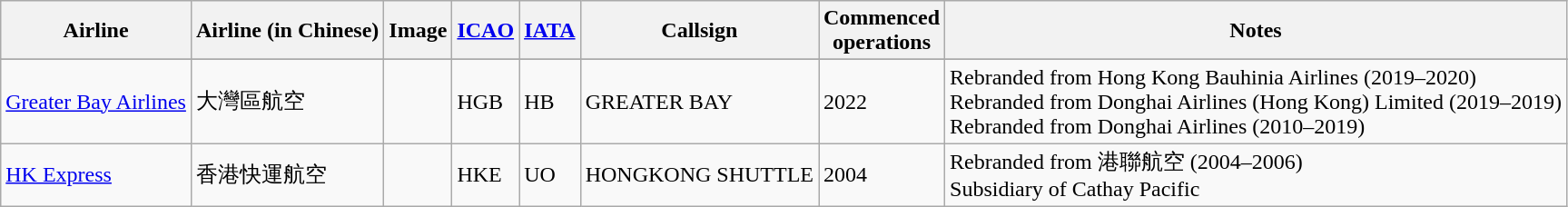<table class="wikitable sortable">
<tr valign="middle">
<th>Airline</th>
<th>Airline (in Chinese)</th>
<th>Image</th>
<th><a href='#'>ICAO</a></th>
<th><a href='#'>IATA</a></th>
<th>Callsign</th>
<th>Commenced<br>operations</th>
<th>Notes</th>
</tr>
<tr>
</tr>
<tr>
<td><a href='#'>Greater Bay Airlines</a></td>
<td>大灣區航空</td>
<td></td>
<td>HGB</td>
<td>HB</td>
<td>GREATER BAY</td>
<td>2022</td>
<td>Rebranded from Hong Kong Bauhinia Airlines (2019–2020)<br>Rebranded from Donghai Airlines (Hong Kong) Limited (2019–2019)<br>Rebranded from Donghai Airlines (2010–2019)</td>
</tr>
<tr>
<td><a href='#'>HK Express</a></td>
<td>香港快運航空</td>
<td></td>
<td>HKE</td>
<td>UO</td>
<td>HONGKONG SHUTTLE</td>
<td>2004</td>
<td>Rebranded from 港聯航空 (2004–2006)<br>Subsidiary of Cathay Pacific</td>
</tr>
</table>
